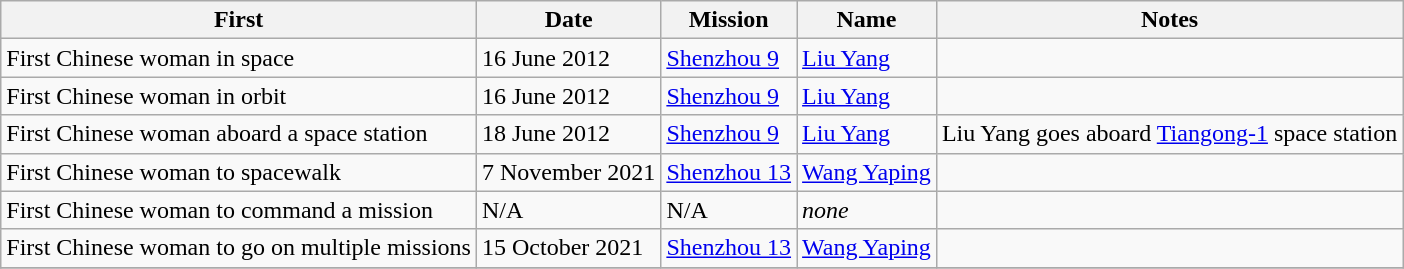<table class=wikitable>
<tr width=100%>
<th>First</th>
<th>Date</th>
<th>Mission</th>
<th>Name</th>
<th>Notes</th>
</tr>
<tr>
<td>First Chinese woman in space</td>
<td>16 June 2012</td>
<td><a href='#'>Shenzhou 9</a></td>
<td><a href='#'>Liu Yang</a></td>
<td></td>
</tr>
<tr>
<td>First Chinese woman in orbit</td>
<td>16 June 2012</td>
<td><a href='#'>Shenzhou 9</a></td>
<td><a href='#'>Liu Yang</a></td>
<td></td>
</tr>
<tr>
<td>First Chinese woman aboard a space station</td>
<td>18 June 2012</td>
<td><a href='#'>Shenzhou 9</a></td>
<td><a href='#'>Liu Yang</a></td>
<td>Liu Yang goes aboard <a href='#'>Tiangong-1</a> space station<br></td>
</tr>
<tr>
<td>First Chinese woman to spacewalk</td>
<td>7 November 2021</td>
<td><a href='#'>Shenzhou 13</a></td>
<td><a href='#'>Wang Yaping</a></td>
<td></td>
</tr>
<tr>
<td>First Chinese woman to command a mission</td>
<td>N/A</td>
<td>N/A</td>
<td><em>none</em></td>
<td></td>
</tr>
<tr>
<td>First Chinese woman to go on multiple missions</td>
<td>15 October 2021</td>
<td><a href='#'>Shenzhou 13</a></td>
<td><a href='#'>Wang Yaping</a></td>
<td></td>
</tr>
<tr>
</tr>
</table>
